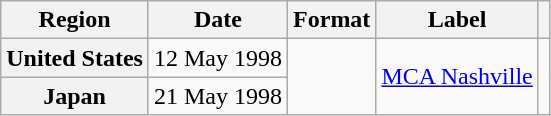<table class="wikitable plainrowheaders">
<tr>
<th scope="col">Region</th>
<th scope="col">Date</th>
<th scope="col">Format</th>
<th scope="col">Label</th>
<th scope="col"></th>
</tr>
<tr>
<th scope="row">United States</th>
<td>12 May 1998</td>
<td rowspan="2"></td>
<td rowspan="2"><a href='#'>MCA Nashville</a></td>
<td rowspan="2" align="center"></td>
</tr>
<tr>
<th scope="row">Japan</th>
<td>21 May 1998</td>
</tr>
</table>
